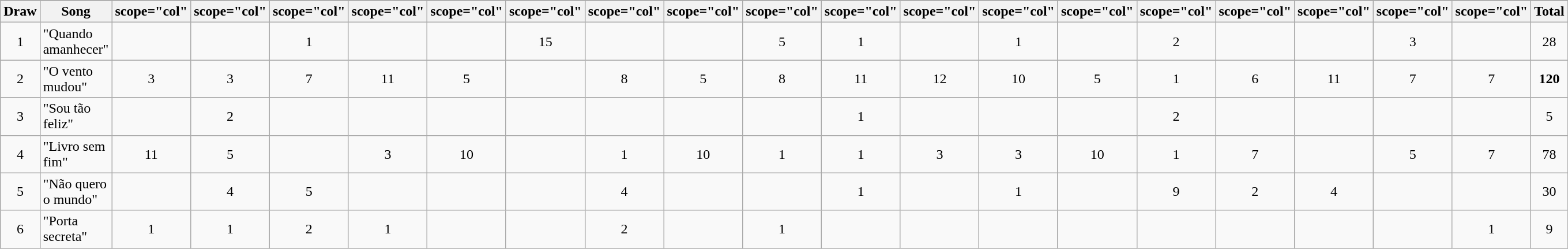<table class="wikitable plainrowheaders" style="margin: 1em auto 1em auto; text-align:center;">
<tr>
</tr>
<tr>
<th scope="col">Draw</th>
<th scope="col">Song</th>
<th>scope="col" </th>
<th>scope="col" </th>
<th>scope="col" </th>
<th>scope="col" </th>
<th>scope="col" </th>
<th>scope="col" </th>
<th>scope="col" </th>
<th>scope="col" </th>
<th>scope="col" </th>
<th>scope="col" </th>
<th>scope="col" </th>
<th>scope="col" </th>
<th>scope="col" </th>
<th>scope="col" </th>
<th>scope="col" </th>
<th>scope="col" </th>
<th>scope="col" </th>
<th>scope="col" </th>
<th scope="col">Total</th>
</tr>
<tr>
<td>1</td>
<td align="left">"Quando amanhecer"</td>
<td></td>
<td></td>
<td>1</td>
<td></td>
<td></td>
<td>15</td>
<td></td>
<td></td>
<td>5</td>
<td>1</td>
<td></td>
<td>1</td>
<td></td>
<td>2</td>
<td></td>
<td></td>
<td>3</td>
<td></td>
<td>28</td>
</tr>
<tr>
<td>2</td>
<td align="left">"O vento mudou"</td>
<td>3</td>
<td>3</td>
<td>7</td>
<td>11</td>
<td>5</td>
<td></td>
<td>8</td>
<td>5</td>
<td>8</td>
<td>11</td>
<td>12</td>
<td>10</td>
<td>5</td>
<td>1</td>
<td>6</td>
<td>11</td>
<td>7</td>
<td>7</td>
<td><strong>120</strong></td>
</tr>
<tr>
<td>3</td>
<td align="left">"Sou tão feliz"</td>
<td></td>
<td>2</td>
<td></td>
<td></td>
<td></td>
<td></td>
<td></td>
<td></td>
<td></td>
<td>1</td>
<td></td>
<td></td>
<td></td>
<td>2</td>
<td></td>
<td></td>
<td></td>
<td></td>
<td>5</td>
</tr>
<tr>
<td>4</td>
<td align="left">"Livro sem fim"</td>
<td>11</td>
<td>5</td>
<td></td>
<td>3</td>
<td>10</td>
<td></td>
<td>1</td>
<td>10</td>
<td>1</td>
<td>1</td>
<td>3</td>
<td>3</td>
<td>10</td>
<td>1</td>
<td>7</td>
<td></td>
<td>5</td>
<td>7</td>
<td>78</td>
</tr>
<tr>
<td>5</td>
<td align="left">"Não quero o mundo"</td>
<td></td>
<td>4</td>
<td>5</td>
<td></td>
<td></td>
<td></td>
<td>4</td>
<td></td>
<td></td>
<td>1</td>
<td></td>
<td>1</td>
<td></td>
<td>9</td>
<td>2</td>
<td>4</td>
<td></td>
<td></td>
<td>30</td>
</tr>
<tr>
<td>6</td>
<td align="left">"Porta secreta"</td>
<td>1</td>
<td>1</td>
<td>2</td>
<td>1</td>
<td></td>
<td></td>
<td>2</td>
<td></td>
<td>1</td>
<td></td>
<td></td>
<td></td>
<td></td>
<td></td>
<td></td>
<td></td>
<td></td>
<td>1</td>
<td>9</td>
</tr>
</table>
